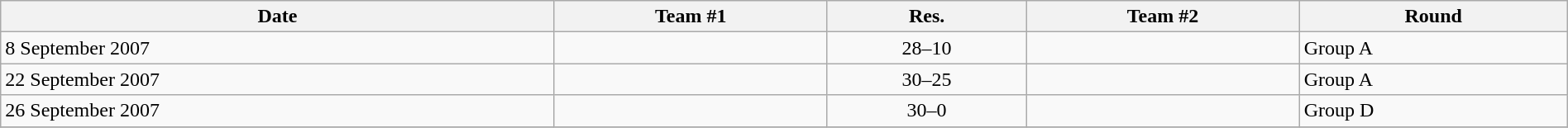<table class="wikitable" style="text-align: left;" width="100%">
<tr>
<th>Date</th>
<th>Team #1</th>
<th>Res.</th>
<th>Team #2</th>
<th>Round</th>
</tr>
<tr>
<td>8 September 2007</td>
<td></td>
<td style="text-align:center;">28–10</td>
<td></td>
<td>Group A</td>
</tr>
<tr>
<td>22 September 2007</td>
<td></td>
<td style="text-align:center;">30–25</td>
<td></td>
<td>Group A</td>
</tr>
<tr>
<td>26 September 2007</td>
<td></td>
<td style="text-align:center;">30–0</td>
<td></td>
<td>Group D</td>
</tr>
<tr>
</tr>
</table>
